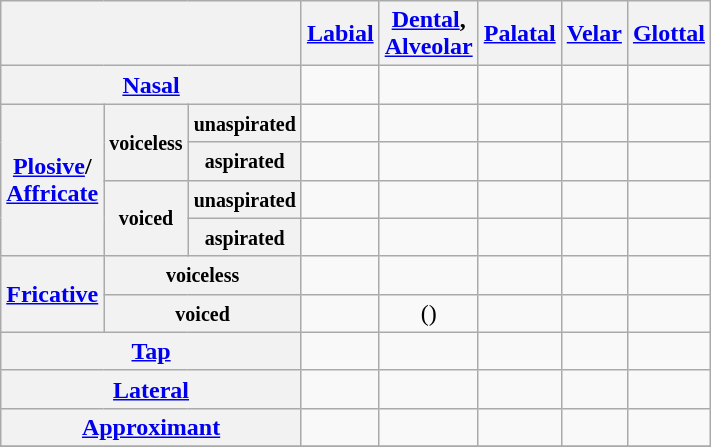<table class="wikitable" style="text-align: center;">
<tr>
<th colspan="3"></th>
<th><a href='#'>Labial</a></th>
<th><a href='#'>Dental</a>,<br><a href='#'>Alveolar</a></th>
<th><a href='#'>Palatal</a></th>
<th><a href='#'>Velar</a></th>
<th><a href='#'>Glottal</a></th>
</tr>
<tr>
<th colspan="3"><a href='#'>Nasal</a></th>
<td></td>
<td></td>
<td></td>
<td></td>
<td></td>
</tr>
<tr>
<th rowspan="4"><a href='#'>Plosive</a>/<br><a href='#'>Affricate</a></th>
<th rowspan="2"><small>voiceless</small></th>
<th><small>unaspirated</small></th>
<td></td>
<td></td>
<td></td>
<td></td>
<td></td>
</tr>
<tr>
<th><small>aspirated</small></th>
<td></td>
<td></td>
<td></td>
<td></td>
<td></td>
</tr>
<tr>
<th rowspan="2"><small>voiced</small></th>
<th><small>unaspirated</small></th>
<td></td>
<td></td>
<td></td>
<td></td>
<td></td>
</tr>
<tr>
<th><small>aspirated</small></th>
<td></td>
<td></td>
<td></td>
<td></td>
<td></td>
</tr>
<tr>
<th rowspan="2"><a href='#'>Fricative</a></th>
<th colspan="2"><small>voiceless</small></th>
<td></td>
<td></td>
<td></td>
<td></td>
<td></td>
</tr>
<tr>
<th colspan="2"><small>voiced</small></th>
<td></td>
<td>()</td>
<td></td>
<td></td>
<td></td>
</tr>
<tr>
<th colspan="3"><a href='#'>Tap</a></th>
<td></td>
<td></td>
<td></td>
<td></td>
<td></td>
</tr>
<tr>
<th colspan="3"><a href='#'>Lateral</a></th>
<td></td>
<td></td>
<td></td>
<td></td>
<td></td>
</tr>
<tr>
<th colspan="3"><a href='#'>Approximant</a></th>
<td></td>
<td></td>
<td></td>
<td></td>
<td></td>
</tr>
<tr>
</tr>
</table>
